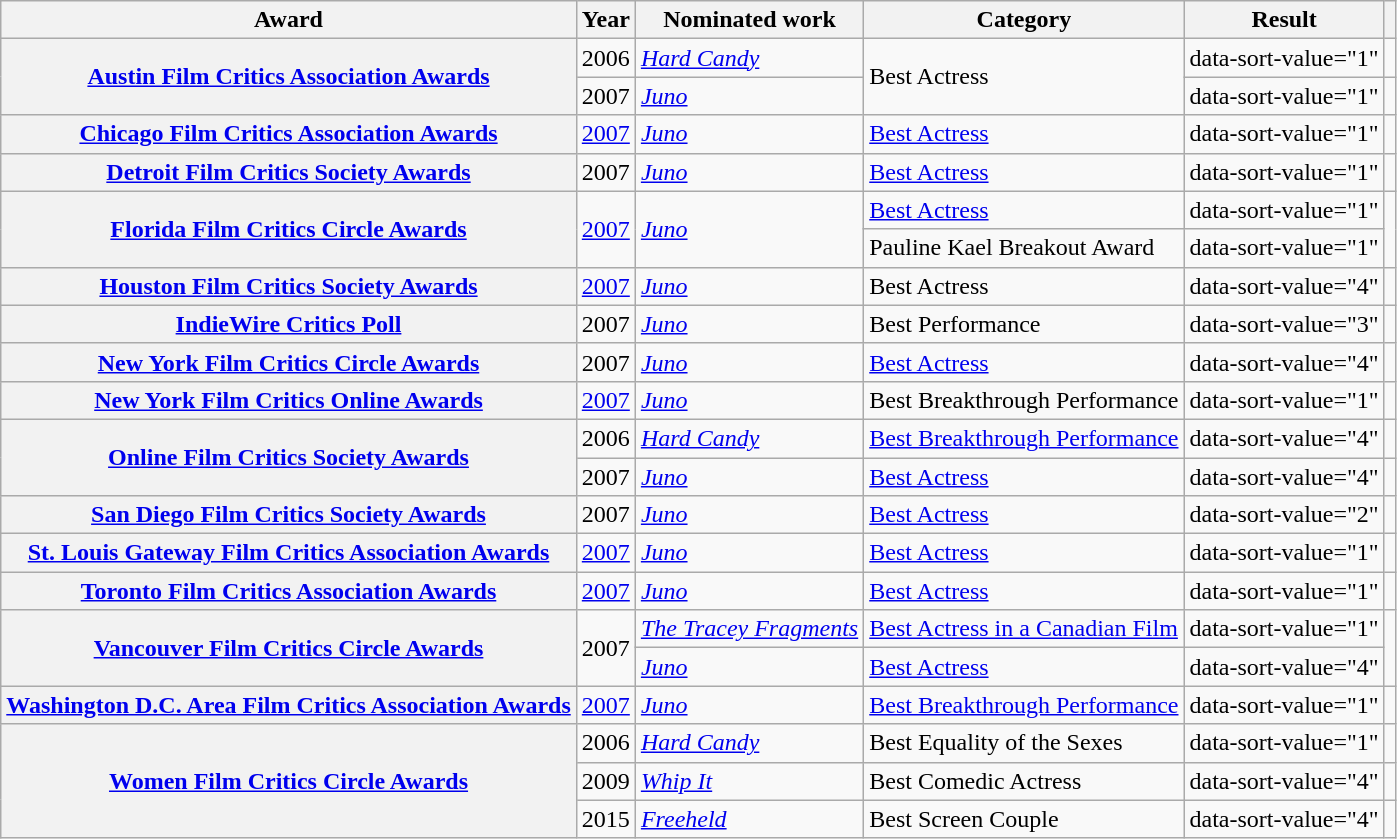<table class="wikitable sortable plainrowheaders" summary="">
<tr>
<th scope="col">Award</th>
<th scope="col">Year</th>
<th scope="col">Nominated work</th>
<th scope="col">Category</th>
<th scope="col">Result</th>
<th scope="col" class="unsortable"></th>
</tr>
<tr>
<th rowspan="2" scope="row"><a href='#'>Austin Film Critics Association Awards</a></th>
<td align="center">2006</td>
<td><em><a href='#'>Hard Candy</a></em></td>
<td rowspan="2">Best Actress</td>
<td>data-sort-value="1" </td>
<td align="center"></td>
</tr>
<tr>
<td align="center">2007</td>
<td><em><a href='#'>Juno</a></em></td>
<td>data-sort-value="1" </td>
<td align="center"></td>
</tr>
<tr>
<th scope="row"><a href='#'>Chicago Film Critics Association Awards</a></th>
<td align="center"><a href='#'>2007</a></td>
<td><em><a href='#'>Juno</a></em></td>
<td><a href='#'>Best Actress</a></td>
<td>data-sort-value="1" </td>
<td align="center"></td>
</tr>
<tr>
<th scope="row"><a href='#'>Detroit Film Critics Society Awards</a></th>
<td align="center">2007</td>
<td><em><a href='#'>Juno</a></em></td>
<td><a href='#'>Best Actress</a></td>
<td>data-sort-value="1" </td>
<td align="center"></td>
</tr>
<tr>
<th rowspan="2" scope="row"><a href='#'>Florida Film Critics Circle Awards</a></th>
<td rowspan="2" align="center"><a href='#'>2007</a></td>
<td rowspan="2"><em><a href='#'>Juno</a></em></td>
<td><a href='#'>Best Actress</a></td>
<td>data-sort-value="1" </td>
<td rowspan="2" align="center"></td>
</tr>
<tr>
<td>Pauline Kael Breakout Award</td>
<td>data-sort-value="1" </td>
</tr>
<tr>
<th scope="row"><a href='#'>Houston Film Critics Society Awards</a></th>
<td align="center"><a href='#'>2007</a></td>
<td><em><a href='#'>Juno</a></em></td>
<td>Best Actress</td>
<td>data-sort-value="4" </td>
<td align="center"></td>
</tr>
<tr>
<th scope="row"><a href='#'>IndieWire Critics Poll</a></th>
<td>2007</td>
<td><em><a href='#'>Juno</a></em></td>
<td>Best Performance</td>
<td>data-sort-value="3" </td>
<td align="center"></td>
</tr>
<tr>
<th scope="row"><a href='#'>New York Film Critics Circle Awards</a></th>
<td align="center">2007</td>
<td><em><a href='#'>Juno</a></em></td>
<td><a href='#'>Best Actress</a></td>
<td>data-sort-value="4" </td>
<td align="center"></td>
</tr>
<tr>
<th scope="row"><a href='#'>New York Film Critics Online Awards</a></th>
<td align="center"><a href='#'>2007</a></td>
<td><em><a href='#'>Juno</a></em></td>
<td>Best Breakthrough Performance</td>
<td>data-sort-value="1" </td>
<td align="center"></td>
</tr>
<tr>
<th rowspan="2" scope="row"><a href='#'>Online Film Critics Society Awards</a></th>
<td align="center">2006</td>
<td><em><a href='#'>Hard Candy</a></em></td>
<td><a href='#'>Best Breakthrough Performance</a></td>
<td>data-sort-value="4" </td>
<td align="center"></td>
</tr>
<tr>
<td align="center">2007</td>
<td><em><a href='#'>Juno</a></em></td>
<td><a href='#'>Best Actress</a></td>
<td>data-sort-value="4" </td>
<td align="center"></td>
</tr>
<tr>
<th scope="row"><a href='#'>San Diego Film Critics Society Awards</a></th>
<td align="center">2007</td>
<td><em><a href='#'>Juno</a></em></td>
<td><a href='#'>Best Actress</a></td>
<td>data-sort-value="2" </td>
<td align="center"></td>
</tr>
<tr>
<th scope="row"><a href='#'>St. Louis Gateway Film Critics Association Awards</a></th>
<td align="center"><a href='#'>2007</a></td>
<td><em><a href='#'>Juno</a></em></td>
<td><a href='#'>Best Actress</a></td>
<td>data-sort-value="1" </td>
<td align="center"></td>
</tr>
<tr>
<th scope="row"><a href='#'>Toronto Film Critics Association Awards</a></th>
<td align="center"><a href='#'>2007</a></td>
<td><em><a href='#'>Juno</a></em></td>
<td><a href='#'>Best Actress</a></td>
<td>data-sort-value="1" </td>
<td align="center"></td>
</tr>
<tr>
<th rowspan="2" scope="row"><a href='#'>Vancouver Film Critics Circle Awards</a></th>
<td rowspan="2" align="center">2007</td>
<td><em><a href='#'>The Tracey Fragments</a></em></td>
<td><a href='#'>Best Actress in a Canadian Film</a></td>
<td>data-sort-value="1" </td>
<td rowspan="2" align="center"></td>
</tr>
<tr>
<td><em><a href='#'>Juno</a></em></td>
<td><a href='#'>Best Actress</a></td>
<td>data-sort-value="4" </td>
</tr>
<tr>
<th scope="row"><a href='#'>Washington D.C. Area Film Critics Association Awards</a></th>
<td align="center"><a href='#'>2007</a></td>
<td><em><a href='#'>Juno</a></em></td>
<td><a href='#'>Best Breakthrough Performance</a></td>
<td>data-sort-value="1" </td>
<td align="center"></td>
</tr>
<tr>
<th rowspan="3" scope="row"><a href='#'>Women Film Critics Circle Awards</a></th>
<td align="center">2006</td>
<td><em><a href='#'>Hard Candy</a></em></td>
<td>Best Equality of the Sexes</td>
<td>data-sort-value="1" </td>
<td align="center"></td>
</tr>
<tr>
<td align="center">2009</td>
<td><em><a href='#'>Whip It</a></em></td>
<td>Best Comedic Actress</td>
<td>data-sort-value="4" </td>
<td align="center"></td>
</tr>
<tr>
<td align="center">2015</td>
<td><em><a href='#'>Freeheld</a></em></td>
<td>Best Screen Couple</td>
<td>data-sort-value="4" </td>
<td align="center"></td>
</tr>
</table>
